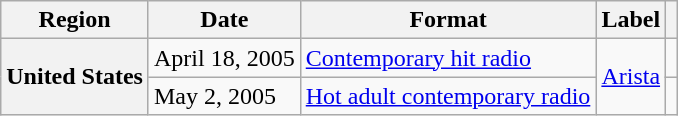<table class="wikitable plainrowheaders">
<tr>
<th>Region</th>
<th>Date</th>
<th>Format</th>
<th>Label</th>
<th></th>
</tr>
<tr>
<th scope="row" rowspan="2">United States</th>
<td>April 18, 2005</td>
<td><a href='#'>Contemporary hit radio</a></td>
<td rowspan="2"><a href='#'>Arista</a></td>
<td></td>
</tr>
<tr>
<td>May 2, 2005</td>
<td><a href='#'>Hot adult contemporary radio</a></td>
<td></td>
</tr>
</table>
